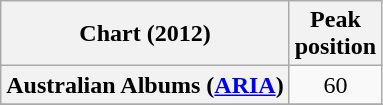<table class="wikitable sortable plainrowheaders" style="text-align:center">
<tr>
<th scope="col">Chart (2012)</th>
<th scope="col">Peak<br>position</th>
</tr>
<tr>
<th scope="row">Australian Albums (<a href='#'>ARIA</a>)</th>
<td>60</td>
</tr>
<tr>
</tr>
<tr>
</tr>
<tr>
</tr>
<tr>
</tr>
<tr>
</tr>
<tr>
</tr>
<tr>
</tr>
<tr>
</tr>
</table>
